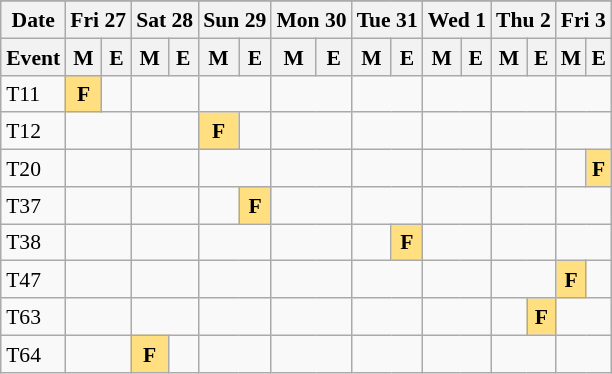<table class="wikitable" style="margin:0.5em auto; font-size:90%; line-height:1.25em;">
<tr align="center">
</tr>
<tr>
<th>Date</th>
<th colspan="2">Fri 27</th>
<th colspan="2">Sat 28</th>
<th colspan="2">Sun 29</th>
<th colspan="2">Mon 30</th>
<th colspan="2">Tue 31</th>
<th colspan="2">Wed 1</th>
<th colspan="2">Thu 2</th>
<th colspan="2">Fri 3</th>
</tr>
<tr>
<th>Event</th>
<th>M</th>
<th>E</th>
<th>M</th>
<th>E</th>
<th>M</th>
<th>E</th>
<th>M</th>
<th>E</th>
<th>M</th>
<th>E</th>
<th>M</th>
<th>E</th>
<th>M</th>
<th>E</th>
<th>M</th>
<th>E</th>
</tr>
<tr align="center">
<td align="left">T11</td>
<td bgcolor="#FFDF80"><strong>F</strong></td>
<td></td>
<td colspan="2"></td>
<td colspan="2"></td>
<td colspan="2"></td>
<td colspan="2"></td>
<td colspan="2"></td>
<td colspan="2"></td>
<td colspan="2"></td>
</tr>
<tr align="center">
<td align="left">T12</td>
<td colspan="2"></td>
<td colspan="2"></td>
<td bgcolor="#FFDF80"><strong>F</strong></td>
<td></td>
<td colspan="2"></td>
<td colspan="2"></td>
<td colspan="2"></td>
<td colspan="2"></td>
<td colspan="2"></td>
</tr>
<tr align="center">
<td align="left">T20</td>
<td colspan="2"></td>
<td colspan="2"></td>
<td colspan="2"></td>
<td colspan="2"></td>
<td colspan="2"></td>
<td colspan="2"></td>
<td colspan="2"></td>
<td></td>
<td bgcolor="#FFDF80"><strong>F</strong></td>
</tr>
<tr align="center">
<td align="left">T37</td>
<td colspan="2"></td>
<td colspan="2"></td>
<td></td>
<td bgcolor="#FFDF80"><strong>F</strong></td>
<td colspan="2"></td>
<td colspan="2"></td>
<td colspan="2"></td>
<td colspan="2"></td>
<td colspan="2"></td>
</tr>
<tr align="center">
<td align="left">T38</td>
<td colspan="2"></td>
<td colspan="2"></td>
<td colspan="2"></td>
<td colspan="2"></td>
<td></td>
<td bgcolor="#FFDF80"><strong>F</strong></td>
<td colspan="2"></td>
<td colspan="2"></td>
<td colspan="2"></td>
</tr>
<tr align="center">
<td align="left">T47</td>
<td colspan="2"></td>
<td colspan="2"></td>
<td colspan="2"></td>
<td colspan="2"></td>
<td colspan="2"></td>
<td colspan="2"></td>
<td colspan="2"></td>
<td bgcolor="#FFDF80"><strong>F</strong></td>
<td></td>
</tr>
<tr align="center">
<td align="left">T63</td>
<td colspan="2"></td>
<td colspan="2"></td>
<td colspan="2"></td>
<td colspan="2"></td>
<td colspan="2"></td>
<td colspan="2"></td>
<td></td>
<td bgcolor="#FFDF80"><strong>F</strong></td>
<td colspan="2"></td>
</tr>
<tr align="center">
<td align="left">T64</td>
<td colspan="2"></td>
<td bgcolor="#FFDF80"><strong>F</strong></td>
<td></td>
<td colspan="2"></td>
<td colspan="2"></td>
<td colspan="2"></td>
<td colspan="2"></td>
<td colspan="2"></td>
<td colspan="2"></td>
</tr>
</table>
